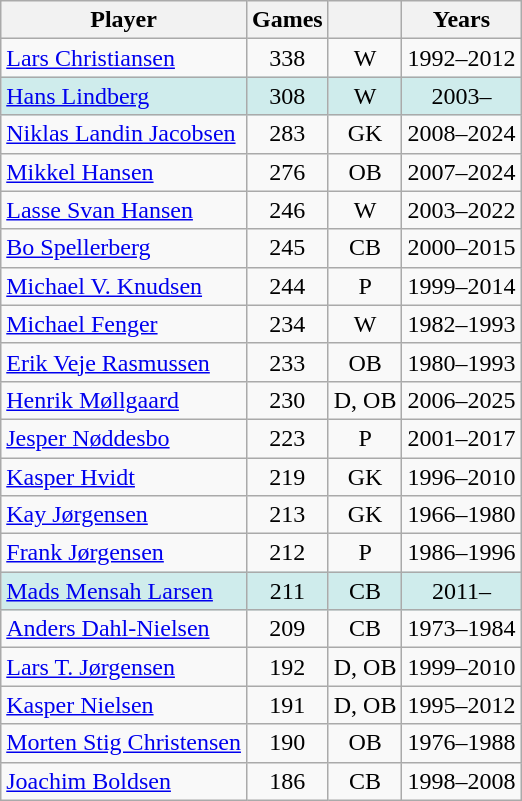<table class="wikitable sortable static-row-numbers" border=1 style=text-align:center>
<tr>
<th>Player</th>
<th>Games</th>
<th></th>
<th>Years</th>
</tr>
<tr>
<td style=text-align:left><a href='#'>Lars Christiansen</a></td>
<td>338</td>
<td>W</td>
<td>1992–2012</td>
</tr>
<tr style="background:#CFECEC">
<td style=text-align:left><a href='#'>Hans Lindberg</a></td>
<td>308</td>
<td>W</td>
<td>2003–</td>
</tr>
<tr>
<td style=text-align:left><a href='#'>Niklas Landin Jacobsen</a></td>
<td>283</td>
<td>GK</td>
<td>2008–2024</td>
</tr>
<tr>
<td style=text-align:left><a href='#'>Mikkel Hansen</a></td>
<td>276</td>
<td>OB</td>
<td>2007–2024</td>
</tr>
<tr>
<td style=text-align:left><a href='#'>Lasse Svan Hansen</a></td>
<td>246</td>
<td>W</td>
<td>2003–2022</td>
</tr>
<tr>
<td style=text-align:left><a href='#'>Bo Spellerberg</a></td>
<td>245</td>
<td>CB</td>
<td>2000–2015</td>
</tr>
<tr>
<td style=text-align:left><a href='#'>Michael V. Knudsen</a></td>
<td>244</td>
<td>P</td>
<td>1999–2014</td>
</tr>
<tr>
<td style=text-align:left><a href='#'>Michael Fenger</a></td>
<td>234</td>
<td>W</td>
<td>1982–1993</td>
</tr>
<tr>
<td style=text-align:left><a href='#'>Erik Veje Rasmussen</a></td>
<td>233</td>
<td>OB</td>
<td>1980–1993</td>
</tr>
<tr>
<td style=text-align:left><a href='#'>Henrik Møllgaard</a></td>
<td>230</td>
<td>D, OB</td>
<td>2006–2025</td>
</tr>
<tr>
<td style=text-align:left><a href='#'>Jesper Nøddesbo</a></td>
<td>223</td>
<td>P</td>
<td>2001–2017</td>
</tr>
<tr>
<td style=text-align:left><a href='#'>Kasper Hvidt</a></td>
<td>219</td>
<td>GK</td>
<td>1996–2010</td>
</tr>
<tr>
<td style=text-align:left><a href='#'>Kay Jørgensen</a></td>
<td>213</td>
<td>GK</td>
<td>1966–1980</td>
</tr>
<tr>
<td style=text-align:left><a href='#'>Frank Jørgensen</a></td>
<td>212</td>
<td>P</td>
<td>1986–1996</td>
</tr>
<tr style="background:#CFECEC">
<td style=text-align:left><a href='#'>Mads Mensah Larsen</a></td>
<td>211</td>
<td>CB</td>
<td>2011–</td>
</tr>
<tr>
<td style=text-align:left><a href='#'>Anders Dahl-Nielsen</a></td>
<td>209</td>
<td>CB</td>
<td>1973–1984</td>
</tr>
<tr>
<td style=text-align:left><a href='#'>Lars T. Jørgensen</a></td>
<td>192</td>
<td>D, OB</td>
<td>1999–2010</td>
</tr>
<tr>
<td style=text-align:left><a href='#'>Kasper Nielsen</a></td>
<td>191</td>
<td>D, OB</td>
<td>1995–2012</td>
</tr>
<tr>
<td style=text-align:left><a href='#'>Morten Stig Christensen</a></td>
<td>190</td>
<td>OB</td>
<td>1976–1988</td>
</tr>
<tr>
<td style=text-align:left><a href='#'>Joachim Boldsen</a></td>
<td>186</td>
<td>CB</td>
<td>1998–2008</td>
</tr>
</table>
